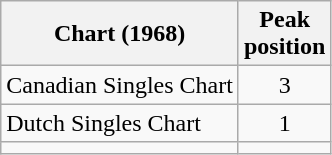<table class="wikitable sortable">
<tr>
<th align="left">Chart (1968)</th>
<th style="text-align:center;">Peak<br>position</th>
</tr>
<tr>
<td align="left">Canadian Singles Chart</td>
<td style="text-align:center;">3</td>
</tr>
<tr>
<td align="left">Dutch Singles Chart</td>
<td style="text-align:center;">1</td>
</tr>
<tr>
<td></td>
</tr>
</table>
